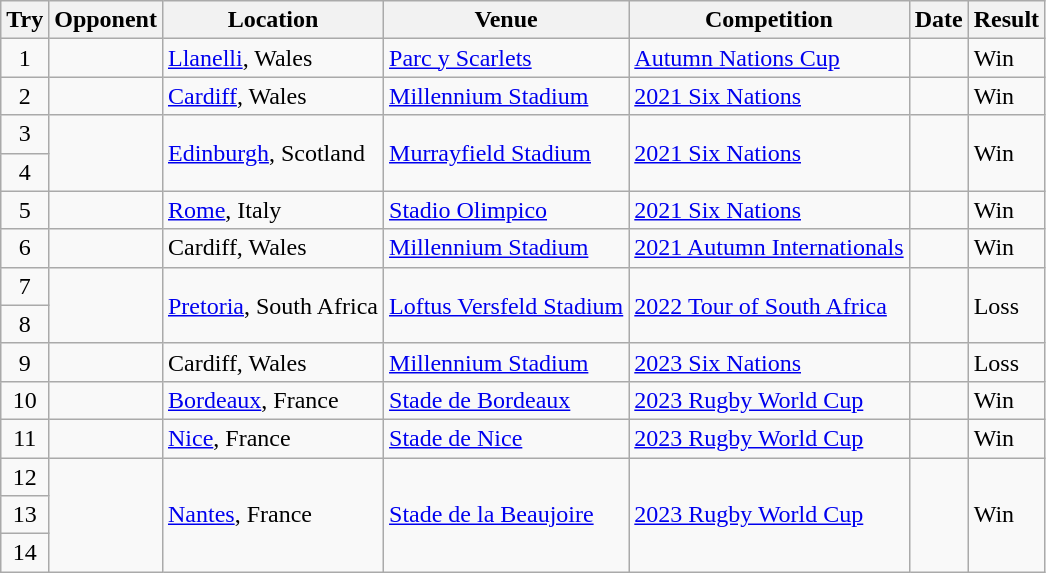<table class="wikitable">
<tr>
<th>Try</th>
<th>Opponent</th>
<th>Location</th>
<th>Venue</th>
<th>Competition</th>
<th>Date</th>
<th>Result</th>
</tr>
<tr>
<td style="text-align:center">1</td>
<td></td>
<td><a href='#'>Llanelli</a>, Wales</td>
<td><a href='#'>Parc y Scarlets</a></td>
<td><a href='#'>Autumn Nations Cup</a></td>
<td></td>
<td>Win</td>
</tr>
<tr>
<td style="text-align:center">2</td>
<td></td>
<td><a href='#'>Cardiff</a>, Wales</td>
<td><a href='#'>Millennium Stadium</a></td>
<td><a href='#'>2021 Six Nations</a></td>
<td></td>
<td>Win</td>
</tr>
<tr>
<td style="text-align:center">3</td>
<td rowspan="2"></td>
<td rowspan="2"><a href='#'>Edinburgh</a>, Scotland</td>
<td rowspan="2"><a href='#'>Murrayfield Stadium</a></td>
<td rowspan="2"><a href='#'>2021 Six Nations</a></td>
<td rowspan="2"></td>
<td rowspan="2">Win</td>
</tr>
<tr>
<td style="text-align:center">4</td>
</tr>
<tr>
<td style="text-align:center">5</td>
<td></td>
<td><a href='#'>Rome</a>, Italy</td>
<td><a href='#'>Stadio Olimpico</a></td>
<td><a href='#'>2021 Six Nations</a></td>
<td></td>
<td>Win</td>
</tr>
<tr>
<td style="text-align:center">6</td>
<td></td>
<td>Cardiff, Wales</td>
<td><a href='#'>Millennium Stadium</a></td>
<td><a href='#'>2021 Autumn Internationals</a></td>
<td></td>
<td>Win</td>
</tr>
<tr>
<td style="text-align:center">7</td>
<td rowspan="2"></td>
<td rowspan="2"><a href='#'>Pretoria</a>, South Africa</td>
<td rowspan="2"><a href='#'>Loftus Versfeld Stadium</a></td>
<td rowspan="2"><a href='#'>2022 Tour of South Africa</a></td>
<td rowspan="2"></td>
<td rowspan="2">Loss</td>
</tr>
<tr>
<td style="text-align:center">8</td>
</tr>
<tr>
<td style="text-align:center">9</td>
<td></td>
<td>Cardiff, Wales</td>
<td><a href='#'>Millennium Stadium</a></td>
<td><a href='#'>2023 Six Nations</a></td>
<td></td>
<td>Loss</td>
</tr>
<tr>
<td style="text-align:center">10</td>
<td></td>
<td><a href='#'>Bordeaux</a>, France</td>
<td><a href='#'>Stade de Bordeaux</a></td>
<td><a href='#'>2023 Rugby World Cup</a></td>
<td></td>
<td>Win</td>
</tr>
<tr>
<td style="text-align:center">11</td>
<td></td>
<td><a href='#'>Nice</a>, France</td>
<td><a href='#'>Stade de Nice</a></td>
<td><a href='#'>2023 Rugby World Cup</a></td>
<td></td>
<td>Win</td>
</tr>
<tr>
<td style="text-align:center">12</td>
<td rowspan="3"></td>
<td rowspan="3"><a href='#'>Nantes</a>, France</td>
<td rowspan="3"><a href='#'>Stade de la Beaujoire</a></td>
<td rowspan="3"><a href='#'>2023 Rugby World Cup</a></td>
<td rowspan="3"></td>
<td rowspan="3">Win</td>
</tr>
<tr>
<td style="text-align:center">13</td>
</tr>
<tr>
<td style="text-align:center">14</td>
</tr>
</table>
